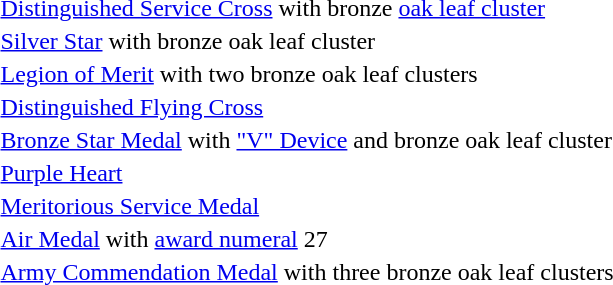<table>
<tr>
<td></td>
<td><a href='#'>Distinguished Service Cross</a> with bronze <a href='#'>oak leaf cluster</a></td>
</tr>
<tr>
<td></td>
<td><a href='#'>Silver Star</a> with bronze oak leaf cluster</td>
</tr>
<tr>
<td></td>
<td><a href='#'>Legion of Merit</a> with two bronze oak leaf clusters</td>
</tr>
<tr>
<td></td>
<td><a href='#'>Distinguished Flying Cross</a></td>
</tr>
<tr>
<td></td>
<td><a href='#'>Bronze Star Medal</a> with <a href='#'>"V" Device</a> and bronze oak leaf cluster</td>
</tr>
<tr>
<td></td>
<td><a href='#'>Purple Heart</a></td>
</tr>
<tr>
<td></td>
<td><a href='#'>Meritorious Service Medal</a></td>
</tr>
<tr>
<td><span></span><span></span></td>
<td><a href='#'>Air Medal</a> with <a href='#'>award numeral</a> 27</td>
</tr>
<tr>
<td></td>
<td><a href='#'>Army Commendation Medal</a> with three bronze oak leaf clusters</td>
</tr>
</table>
